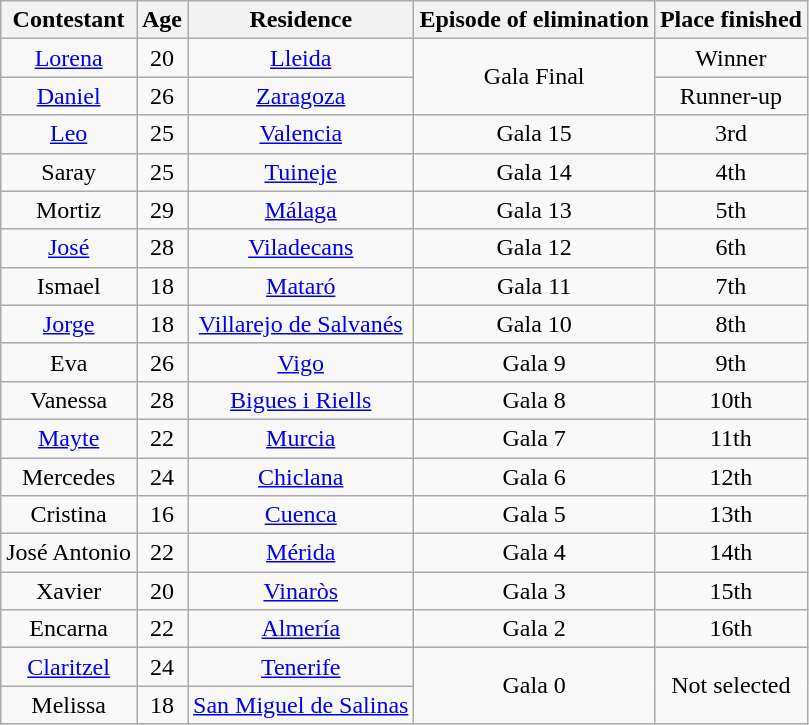<table class="wikitable" style="text-align:center">
<tr>
<th>Contestant</th>
<th>Age</th>
<th>Residence</th>
<th>Episode of elimination</th>
<th>Place finished</th>
</tr>
<tr>
<td><a href='#'>Lorena</a></td>
<td>20</td>
<td><a href='#'>Lleida</a></td>
<td rowspan="2">Gala Final</td>
<td>Winner</td>
</tr>
<tr>
<td><a href='#'>Daniel</a></td>
<td>26</td>
<td><a href='#'>Zaragoza</a></td>
<td>Runner-up</td>
</tr>
<tr>
<td><a href='#'>Leo</a></td>
<td>25</td>
<td><a href='#'>Valencia</a></td>
<td>Gala 15</td>
<td>3rd</td>
</tr>
<tr>
<td>Saray</td>
<td>25</td>
<td><a href='#'>Tuineje</a></td>
<td>Gala 14</td>
<td>4th</td>
</tr>
<tr>
<td>Mortiz</td>
<td>29</td>
<td><a href='#'>Málaga</a></td>
<td>Gala 13</td>
<td>5th</td>
</tr>
<tr>
<td><a href='#'>José</a></td>
<td>28</td>
<td><a href='#'>Viladecans</a></td>
<td>Gala 12</td>
<td>6th</td>
</tr>
<tr>
<td>Ismael</td>
<td>18</td>
<td><a href='#'>Mataró</a></td>
<td>Gala 11</td>
<td>7th</td>
</tr>
<tr>
<td><a href='#'>Jorge</a></td>
<td>18</td>
<td><a href='#'>Villarejo de Salvanés</a></td>
<td>Gala 10</td>
<td>8th</td>
</tr>
<tr>
<td>Eva</td>
<td>26</td>
<td><a href='#'>Vigo</a></td>
<td>Gala 9</td>
<td>9th</td>
</tr>
<tr>
<td>Vanessa</td>
<td>28</td>
<td><a href='#'>Bigues i Riells</a></td>
<td>Gala 8</td>
<td>10th</td>
</tr>
<tr>
<td><a href='#'>Mayte</a></td>
<td>22</td>
<td><a href='#'>Murcia</a></td>
<td>Gala 7</td>
<td>11th</td>
</tr>
<tr>
<td>Mercedes</td>
<td>24</td>
<td><a href='#'>Chiclana</a></td>
<td>Gala 6</td>
<td>12th</td>
</tr>
<tr>
<td>Cristina</td>
<td>16</td>
<td><a href='#'>Cuenca</a></td>
<td>Gala 5</td>
<td>13th</td>
</tr>
<tr>
<td>José Antonio</td>
<td>22</td>
<td><a href='#'>Mérida</a></td>
<td>Gala 4</td>
<td>14th</td>
</tr>
<tr>
<td>Xavier</td>
<td>20</td>
<td><a href='#'>Vinaròs</a></td>
<td>Gala 3</td>
<td>15th</td>
</tr>
<tr>
<td>Encarna</td>
<td>22</td>
<td><a href='#'>Almería</a></td>
<td>Gala 2</td>
<td>16th</td>
</tr>
<tr>
<td><a href='#'>Claritzel</a></td>
<td>24</td>
<td><a href='#'>Tenerife</a></td>
<td rowspan=2>Gala 0</td>
<td rowspan=2>Not selected</td>
</tr>
<tr>
<td>Melissa</td>
<td>18</td>
<td><a href='#'>San Miguel de Salinas</a></td>
</tr>
</table>
